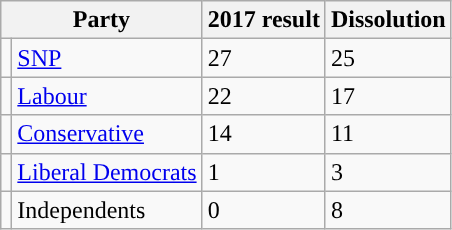<table class="wikitable">
<tr>
<th scope="col" colspan="2">Party</th>
<th scope="col">2017 result</th>
<th scope="col">Dissolution</th>
</tr>
<tr>
<td style="background:"></td>
<td scope="row"><a href='#'>SNP</a></td>
<td>27</td>
<td>25</td>
</tr>
<tr>
<td style="background:"></td>
<td scope="row"><a href='#'>Labour</a></td>
<td>22</td>
<td>17</td>
</tr>
<tr>
<td style="background:"></td>
<td scope="row"><a href='#'>Conservative</a></td>
<td>14</td>
<td>11</td>
</tr>
<tr>
<td style="background:"></td>
<td scope="row"><a href='#'>Liberal Democrats</a></td>
<td>1</td>
<td>3</td>
</tr>
<tr>
<td style="background:"></td>
<td scope="row">Independents</td>
<td>0</td>
<td>8</td>
</tr>
</table>
